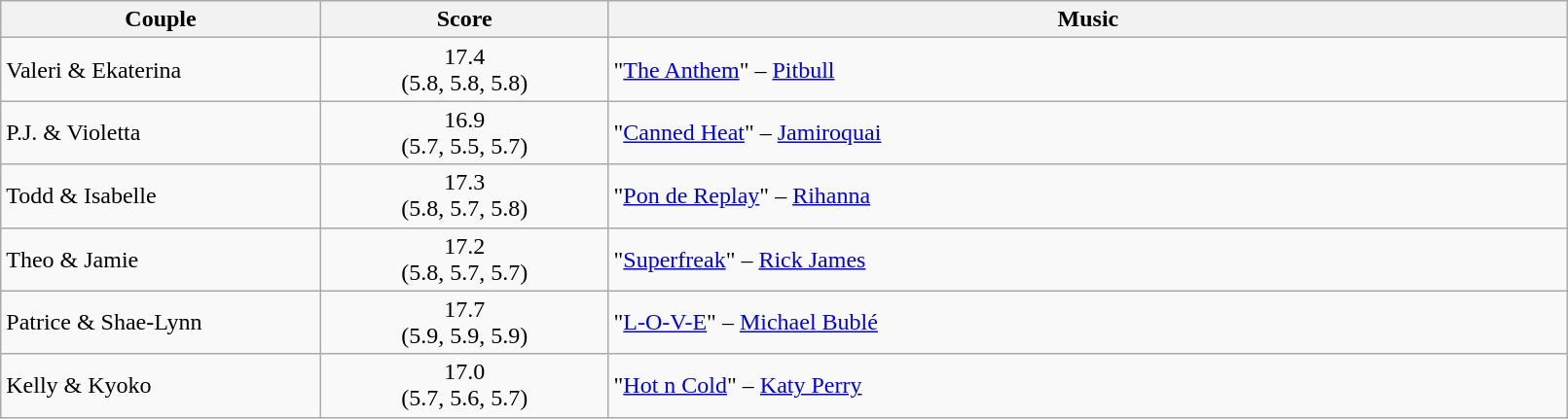<table class="wikitable" style="width:85%;">
<tr>
<th style="width:20%;">Couple</th>
<th style="width:18%;">Score</th>
<th style="width:60%;">Music</th>
</tr>
<tr>
<td>Valeri & Ekaterina</td>
<td style="text-align:center;">17.4 <br> (5.8, 5.8, 5.8)</td>
<td>"<a href='#'>The Anthem</a>" – <a href='#'>Pitbull</a></td>
</tr>
<tr>
<td>P.J. & Violetta</td>
<td style="text-align:center;">16.9 <br> (5.7, 5.5, 5.7)</td>
<td>"<a href='#'>Canned Heat</a>" – <a href='#'>Jamiroquai</a></td>
</tr>
<tr>
<td>Todd & Isabelle</td>
<td style="text-align:center;">17.3 <br> (5.8, 5.7, 5.8)</td>
<td>"<a href='#'>Pon de Replay</a>" – <a href='#'>Rihanna</a></td>
</tr>
<tr>
<td>Theo & Jamie</td>
<td style="text-align:center;">17.2 <br> (5.8, 5.7, 5.7)</td>
<td>"<a href='#'>Superfreak</a>" – <a href='#'>Rick James</a></td>
</tr>
<tr>
<td>Patrice & Shae-Lynn</td>
<td style="text-align:center;">17.7 <br> (5.9, 5.9, 5.9)</td>
<td>"<a href='#'>L-O-V-E</a>" – <a href='#'>Michael Bublé</a></td>
</tr>
<tr>
<td>Kelly & Kyoko</td>
<td style="text-align:center;">17.0 <br> (5.7, 5.6, 5.7)</td>
<td>"<a href='#'>Hot n Cold</a>" – <a href='#'>Katy Perry</a></td>
</tr>
</table>
